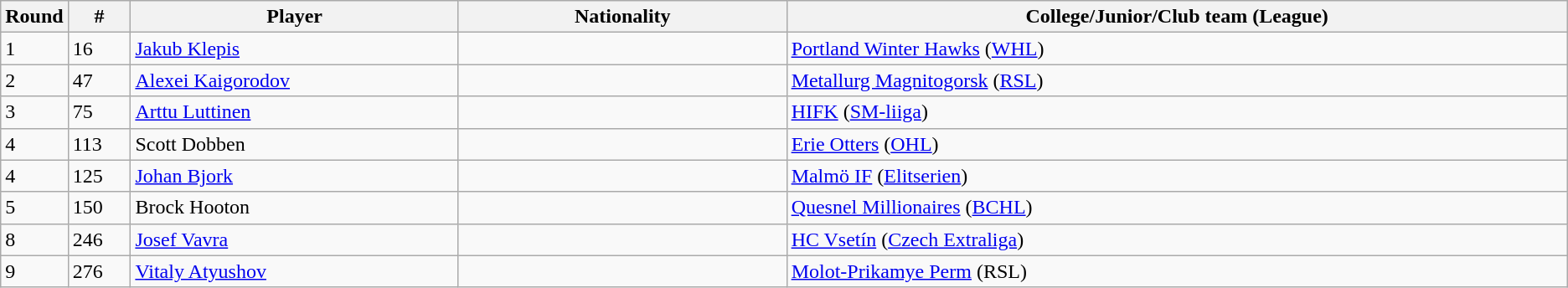<table class="wikitable">
<tr align="center">
<th bgcolor="#DDDDFF" width="4.0%">Round</th>
<th bgcolor="#DDDDFF" width="4.0%">#</th>
<th bgcolor="#DDDDFF" width="21.0%">Player</th>
<th bgcolor="#DDDDFF" width="21.0%">Nationality</th>
<th bgcolor="#DDDDFF" width="100.0%">College/Junior/Club team (League)</th>
</tr>
<tr>
<td>1</td>
<td>16</td>
<td><a href='#'>Jakub Klepis</a></td>
<td></td>
<td><a href='#'>Portland Winter Hawks</a> (<a href='#'>WHL</a>)</td>
</tr>
<tr>
<td>2</td>
<td>47</td>
<td><a href='#'>Alexei Kaigorodov</a></td>
<td></td>
<td><a href='#'>Metallurg Magnitogorsk</a> (<a href='#'>RSL</a>)</td>
</tr>
<tr>
<td>3</td>
<td>75</td>
<td><a href='#'>Arttu Luttinen</a></td>
<td></td>
<td><a href='#'>HIFK</a> (<a href='#'>SM-liiga</a>)</td>
</tr>
<tr>
<td>4</td>
<td>113</td>
<td>Scott Dobben</td>
<td></td>
<td><a href='#'>Erie Otters</a> (<a href='#'>OHL</a>)</td>
</tr>
<tr>
<td>4</td>
<td>125</td>
<td><a href='#'>Johan Bjork</a></td>
<td></td>
<td><a href='#'>Malmö IF</a> (<a href='#'>Elitserien</a>)</td>
</tr>
<tr>
<td>5</td>
<td>150</td>
<td>Brock Hooton</td>
<td></td>
<td><a href='#'>Quesnel Millionaires</a> (<a href='#'>BCHL</a>)</td>
</tr>
<tr>
<td>8</td>
<td>246</td>
<td><a href='#'>Josef Vavra</a></td>
<td></td>
<td><a href='#'>HC Vsetín</a> (<a href='#'>Czech Extraliga</a>)</td>
</tr>
<tr>
<td>9</td>
<td>276</td>
<td><a href='#'>Vitaly Atyushov</a></td>
<td></td>
<td><a href='#'>Molot-Prikamye Perm</a> (RSL)</td>
</tr>
</table>
